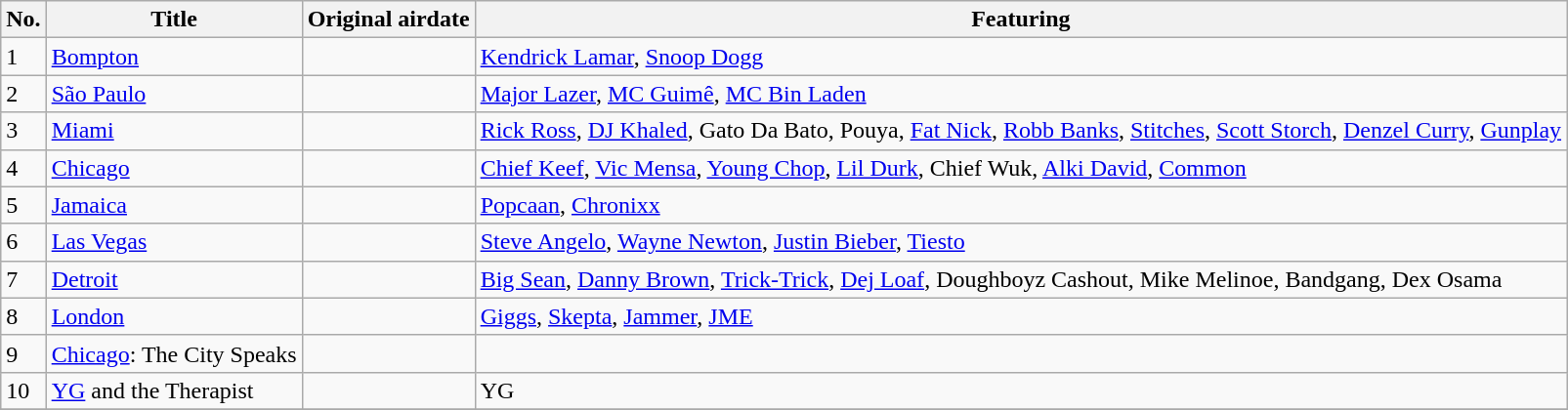<table class="wikitable">
<tr>
<th scope="col">No.</th>
<th scope="col">Title</th>
<th scope="col">Original airdate</th>
<th scope="col">Featuring</th>
</tr>
<tr>
<td>1</td>
<td><a href='#'>Bompton</a></td>
<td></td>
<td><a href='#'>Kendrick Lamar</a>, <a href='#'>Snoop Dogg</a></td>
</tr>
<tr>
<td>2</td>
<td><a href='#'>São Paulo</a></td>
<td></td>
<td><a href='#'>Major Lazer</a>, <a href='#'>MC Guimê</a>, <a href='#'>MC Bin Laden</a></td>
</tr>
<tr>
<td>3</td>
<td><a href='#'>Miami</a></td>
<td></td>
<td><a href='#'>Rick Ross</a>, <a href='#'>DJ Khaled</a>, Gato Da Bato, Pouya, <a href='#'>Fat Nick</a>, <a href='#'>Robb Banks</a>, <a href='#'>Stitches</a>, <a href='#'>Scott Storch</a>, <a href='#'>Denzel Curry</a>, <a href='#'>Gunplay</a></td>
</tr>
<tr>
<td>4</td>
<td><a href='#'>Chicago</a></td>
<td></td>
<td><a href='#'>Chief Keef</a>, <a href='#'>Vic Mensa</a>, <a href='#'>Young Chop</a>, <a href='#'>Lil Durk</a>, Chief Wuk, <a href='#'>Alki David</a>, <a href='#'>Common</a></td>
</tr>
<tr>
<td>5</td>
<td><a href='#'>Jamaica</a></td>
<td></td>
<td><a href='#'>Popcaan</a>, <a href='#'>Chronixx</a></td>
</tr>
<tr>
<td>6</td>
<td><a href='#'>Las Vegas</a></td>
<td></td>
<td><a href='#'>Steve Angelo</a>, <a href='#'>Wayne Newton</a>, <a href='#'>Justin Bieber</a>, <a href='#'>Tiesto</a></td>
</tr>
<tr>
<td>7</td>
<td><a href='#'>Detroit</a></td>
<td></td>
<td><a href='#'>Big Sean</a>, <a href='#'>Danny Brown</a>, <a href='#'>Trick-Trick</a>, <a href='#'>Dej Loaf</a>, Doughboyz Cashout, Mike Melinoe, Bandgang, Dex Osama</td>
</tr>
<tr>
<td>8</td>
<td><a href='#'>London</a></td>
<td></td>
<td><a href='#'>Giggs</a>, <a href='#'>Skepta</a>, <a href='#'>Jammer</a>, <a href='#'>JME</a></td>
</tr>
<tr>
<td>9</td>
<td><a href='#'>Chicago</a>: The City Speaks</td>
<td></td>
<td></td>
</tr>
<tr>
<td>10</td>
<td><a href='#'>YG</a> and the Therapist</td>
<td></td>
<td>YG</td>
</tr>
<tr>
</tr>
</table>
